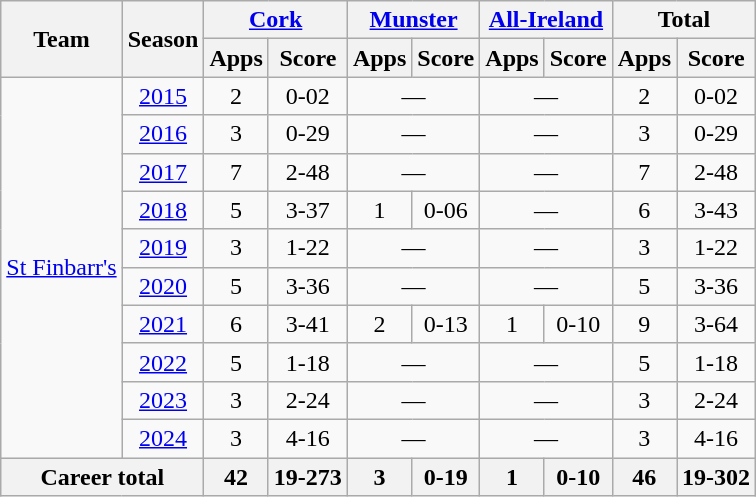<table class="wikitable" style="text-align:center">
<tr>
<th rowspan="2">Team</th>
<th rowspan="2">Season</th>
<th colspan="2"><a href='#'>Cork</a></th>
<th colspan="2"><a href='#'>Munster</a></th>
<th colspan="2"><a href='#'>All-Ireland</a></th>
<th colspan="2">Total</th>
</tr>
<tr>
<th>Apps</th>
<th>Score</th>
<th>Apps</th>
<th>Score</th>
<th>Apps</th>
<th>Score</th>
<th>Apps</th>
<th>Score</th>
</tr>
<tr>
<td rowspan="10"><a href='#'>St Finbarr's</a></td>
<td><a href='#'>2015</a></td>
<td>2</td>
<td>0-02</td>
<td colspan=2>—</td>
<td colspan=2>—</td>
<td>2</td>
<td>0-02</td>
</tr>
<tr>
<td><a href='#'>2016</a></td>
<td>3</td>
<td>0-29</td>
<td colspan=2>—</td>
<td colspan=2>—</td>
<td>3</td>
<td>0-29</td>
</tr>
<tr>
<td><a href='#'>2017</a></td>
<td>7</td>
<td>2-48</td>
<td colspan=2>—</td>
<td colspan=2>—</td>
<td>7</td>
<td>2-48</td>
</tr>
<tr>
<td><a href='#'>2018</a></td>
<td>5</td>
<td>3-37</td>
<td>1</td>
<td>0-06</td>
<td colspan=2>—</td>
<td>6</td>
<td>3-43</td>
</tr>
<tr>
<td><a href='#'>2019</a></td>
<td>3</td>
<td>1-22</td>
<td colspan=2>—</td>
<td colspan=2>—</td>
<td>3</td>
<td>1-22</td>
</tr>
<tr>
<td><a href='#'>2020</a></td>
<td>5</td>
<td>3-36</td>
<td colspan=2>—</td>
<td colspan=2>—</td>
<td>5</td>
<td>3-36</td>
</tr>
<tr>
<td><a href='#'>2021</a></td>
<td>6</td>
<td>3-41</td>
<td>2</td>
<td>0-13</td>
<td>1</td>
<td>0-10</td>
<td>9</td>
<td>3-64</td>
</tr>
<tr>
<td><a href='#'>2022</a></td>
<td>5</td>
<td>1-18</td>
<td colspan=2>—</td>
<td colspan=2>—</td>
<td>5</td>
<td>1-18</td>
</tr>
<tr>
<td><a href='#'>2023</a></td>
<td>3</td>
<td>2-24</td>
<td colspan=2>—</td>
<td colspan=2>—</td>
<td>3</td>
<td>2-24</td>
</tr>
<tr>
<td><a href='#'>2024</a></td>
<td>3</td>
<td>4-16</td>
<td colspan=2>—</td>
<td colspan=2>—</td>
<td>3</td>
<td>4-16</td>
</tr>
<tr>
<th colspan="2">Career total</th>
<th>42</th>
<th>19-273</th>
<th>3</th>
<th>0-19</th>
<th>1</th>
<th>0-10</th>
<th>46</th>
<th>19-302</th>
</tr>
</table>
